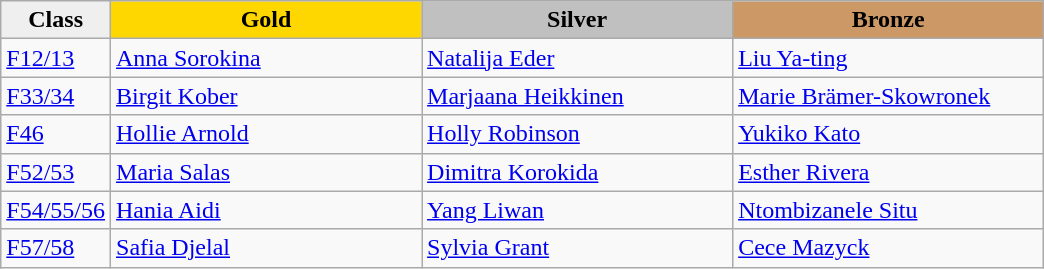<table class="wikitable" style="text-align:left">
<tr align="center">
<td bgcolor=efefef><strong>Class</strong></td>
<td width=200 bgcolor=gold><strong>Gold</strong></td>
<td width=200 bgcolor=silver><strong>Silver</strong></td>
<td width=200 bgcolor=CC9966><strong>Bronze</strong></td>
</tr>
<tr>
<td><a href='#'>F12/13</a></td>
<td><a href='#'>Anna Sorokina</a><br></td>
<td><a href='#'>Natalija Eder</a><br></td>
<td><a href='#'>Liu Ya-ting</a><br></td>
</tr>
<tr>
<td><a href='#'>F33/34</a></td>
<td><a href='#'>Birgit Kober</a><br></td>
<td><a href='#'>Marjaana Heikkinen</a><br></td>
<td><a href='#'>Marie Brämer-Skowronek</a><br></td>
</tr>
<tr>
<td><a href='#'>F46</a></td>
<td><a href='#'>Hollie Arnold</a><br></td>
<td><a href='#'>Holly Robinson</a><br></td>
<td><a href='#'>Yukiko Kato</a><br></td>
</tr>
<tr>
<td><a href='#'>F52/53</a></td>
<td><a href='#'>Maria Salas</a><br></td>
<td><a href='#'>Dimitra Korokida</a><br></td>
<td><a href='#'>Esther Rivera</a><br></td>
</tr>
<tr>
<td><a href='#'>F54/55/56</a></td>
<td><a href='#'>Hania Aidi</a><br></td>
<td><a href='#'>Yang Liwan</a><br></td>
<td><a href='#'>Ntombizanele Situ</a><br></td>
</tr>
<tr>
<td><a href='#'>F57/58</a></td>
<td><a href='#'>Safia Djelal</a><br></td>
<td><a href='#'>Sylvia Grant</a><br></td>
<td><a href='#'>Cece Mazyck</a><br></td>
</tr>
</table>
